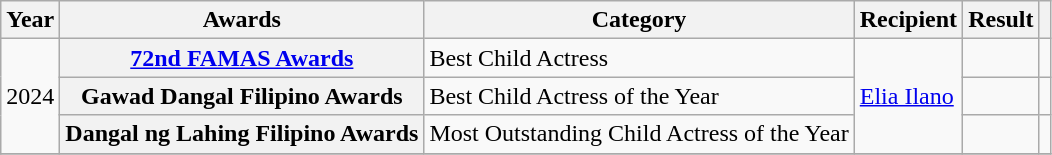<table class="wikitable sortable plainrowheaders">
<tr>
<th>Year</th>
<th>Awards</th>
<th>Category</th>
<th>Recipient</th>
<th>Result</th>
<th scope="col" class="unsortable"></th>
</tr>
<tr>
<td rowspan="3">2024</td>
<th scope="row"><a href='#'>72nd FAMAS Awards</a></th>
<td>Best Child Actress</td>
<td rowspan="3"><a href='#'>Elia Ilano</a></td>
<td></td>
<td></td>
</tr>
<tr>
<th scope="row">Gawad Dangal Filipino Awards</th>
<td>Best Child Actress of the Year</td>
<td></td>
<td></td>
</tr>
<tr>
<th scope="row">Dangal ng Lahing Filipino Awards</th>
<td>Most Outstanding Child Actress of the Year</td>
<td></td>
<td></td>
</tr>
<tr>
</tr>
</table>
